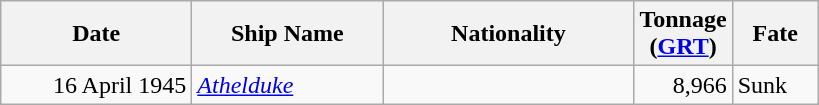<table class="wikitable sortable">
<tr>
<th width="120px">Date</th>
<th width="120px">Ship Name</th>
<th width="160px">Nationality</th>
<th width="25px">Tonnage <br>(<a href='#'>GRT</a>)</th>
<th width="50px">Fate</th>
</tr>
<tr>
<td align="right">16 April 1945</td>
<td align="left"><a href='#'><em>Athelduke</em></a></td>
<td align="left"></td>
<td align="right">8,966</td>
<td align="left">Sunk</td>
</tr>
</table>
